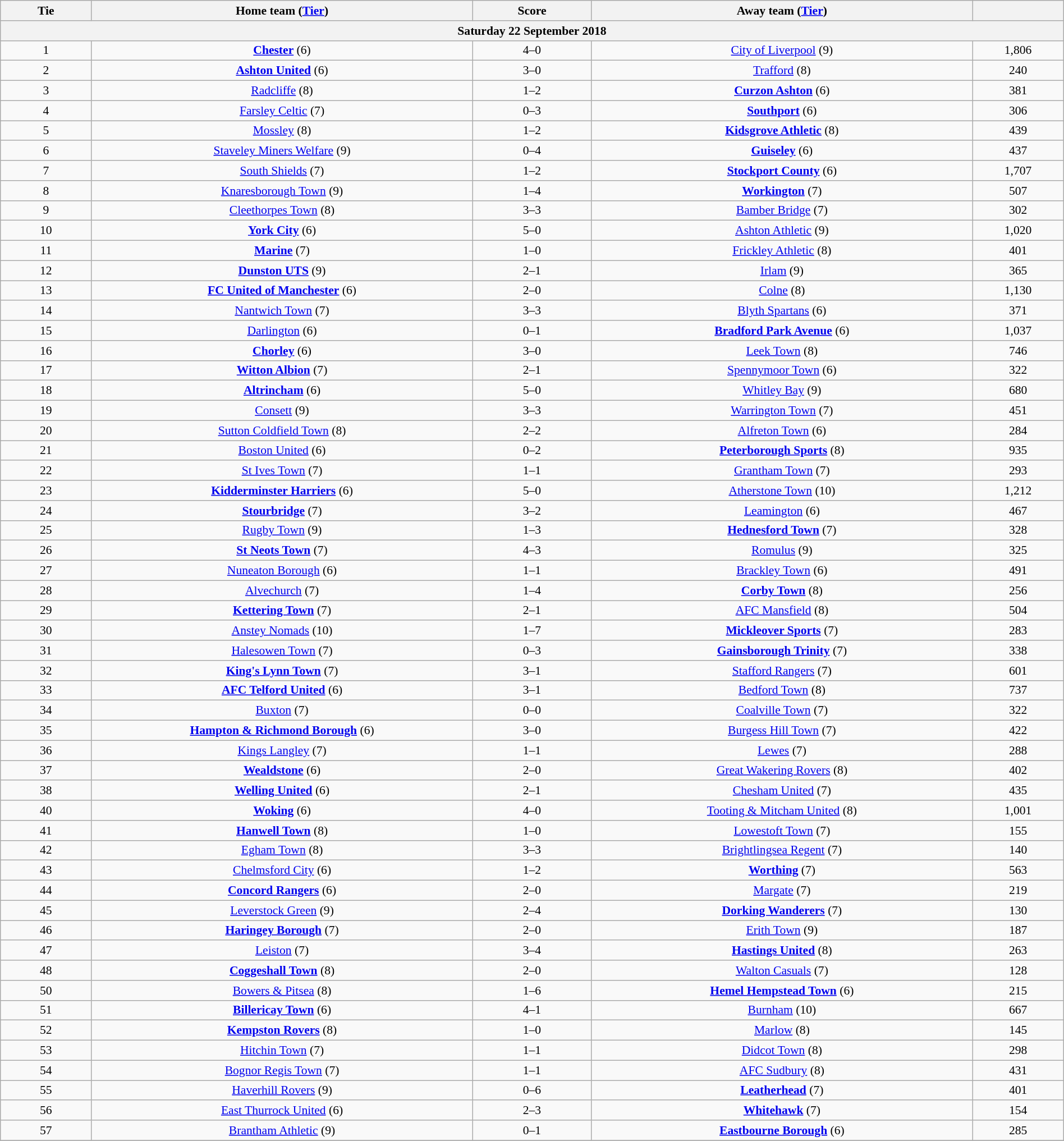<table class="wikitable" style="text-align:center; font-size:90%; width:100%">
<tr>
<th scope="col" style="width:  8.43%;">Tie</th>
<th scope="col" style="width: 35.29%;">Home team (<a href='#'>Tier</a>)</th>
<th scope="col" style="width: 11.00%;">Score</th>
<th scope="col" style="width: 35.29%;">Away team (<a href='#'>Tier</a>)</th>
<th scope="col" style="width:  8.43%;"></th>
</tr>
<tr>
<th colspan="5"><strong>Saturday 22 September 2018</strong></th>
</tr>
<tr>
<td>1</td>
<td><strong><a href='#'>Chester</a></strong> (6)</td>
<td>4–0</td>
<td><a href='#'>City of Liverpool</a> (9)</td>
<td>1,806</td>
</tr>
<tr>
<td>2</td>
<td><strong><a href='#'>Ashton United</a></strong> (6)</td>
<td>3–0</td>
<td><a href='#'>Trafford</a> (8)</td>
<td>240</td>
</tr>
<tr>
<td>3</td>
<td><a href='#'>Radcliffe</a> (8)</td>
<td>1–2</td>
<td><strong><a href='#'>Curzon Ashton</a></strong> (6)</td>
<td>381</td>
</tr>
<tr>
<td>4</td>
<td><a href='#'>Farsley Celtic</a> (7)</td>
<td>0–3</td>
<td><strong><a href='#'>Southport</a></strong> (6)</td>
<td>306</td>
</tr>
<tr>
<td>5</td>
<td><a href='#'>Mossley</a> (8)</td>
<td>1–2</td>
<td><strong><a href='#'>Kidsgrove Athletic</a></strong> (8)</td>
<td>439</td>
</tr>
<tr>
<td>6</td>
<td><a href='#'>Staveley Miners Welfare</a> (9)</td>
<td>0–4</td>
<td><strong><a href='#'>Guiseley</a></strong> (6)</td>
<td>437</td>
</tr>
<tr>
<td>7</td>
<td><a href='#'>South Shields</a> (7)</td>
<td>1–2</td>
<td><strong><a href='#'>Stockport County</a></strong> (6)</td>
<td>1,707</td>
</tr>
<tr>
<td>8</td>
<td><a href='#'>Knaresborough Town</a> (9)</td>
<td>1–4</td>
<td><strong><a href='#'>Workington</a></strong> (7)</td>
<td>507</td>
</tr>
<tr>
<td>9</td>
<td><a href='#'>Cleethorpes Town</a> (8)</td>
<td>3–3</td>
<td><a href='#'>Bamber Bridge</a> (7)</td>
<td>302</td>
</tr>
<tr>
<td>10</td>
<td><strong><a href='#'>York City</a></strong> (6)</td>
<td>5–0</td>
<td><a href='#'>Ashton Athletic</a> (9)</td>
<td>1,020</td>
</tr>
<tr>
<td>11</td>
<td><strong><a href='#'>Marine</a></strong> (7)</td>
<td>1–0</td>
<td><a href='#'>Frickley Athletic</a> (8)</td>
<td>401</td>
</tr>
<tr>
<td>12</td>
<td><strong><a href='#'>Dunston UTS</a></strong> (9)</td>
<td>2–1</td>
<td><a href='#'>Irlam</a> (9)</td>
<td>365</td>
</tr>
<tr>
<td>13</td>
<td><strong><a href='#'>FC United of Manchester</a></strong> (6)</td>
<td>2–0</td>
<td><a href='#'>Colne</a> (8)</td>
<td>1,130</td>
</tr>
<tr>
<td>14</td>
<td><a href='#'>Nantwich Town</a> (7)</td>
<td>3–3</td>
<td><a href='#'>Blyth Spartans</a> (6)</td>
<td>371</td>
</tr>
<tr>
<td>15</td>
<td><a href='#'>Darlington</a> (6)</td>
<td>0–1</td>
<td><strong><a href='#'>Bradford Park Avenue</a></strong> (6)</td>
<td>1,037</td>
</tr>
<tr>
<td>16</td>
<td><strong><a href='#'>Chorley</a></strong> (6)</td>
<td>3–0</td>
<td><a href='#'>Leek Town</a> (8)</td>
<td>746</td>
</tr>
<tr>
<td>17</td>
<td><strong><a href='#'>Witton Albion</a></strong> (7)</td>
<td>2–1</td>
<td><a href='#'>Spennymoor Town</a> (6)</td>
<td>322</td>
</tr>
<tr>
<td>18</td>
<td><strong><a href='#'>Altrincham</a></strong> (6)</td>
<td>5–0</td>
<td><a href='#'>Whitley Bay</a> (9)</td>
<td>680</td>
</tr>
<tr>
<td>19</td>
<td><a href='#'>Consett</a> (9)</td>
<td>3–3</td>
<td><a href='#'>Warrington Town</a> (7)</td>
<td>451</td>
</tr>
<tr>
<td>20</td>
<td><a href='#'>Sutton Coldfield Town</a> (8)</td>
<td>2–2</td>
<td><a href='#'>Alfreton Town</a> (6)</td>
<td>284</td>
</tr>
<tr>
<td>21</td>
<td><a href='#'>Boston United</a> (6)</td>
<td>0–2</td>
<td><strong><a href='#'>Peterborough Sports</a></strong> (8)</td>
<td>935</td>
</tr>
<tr>
<td>22</td>
<td><a href='#'>St Ives Town</a> (7)</td>
<td>1–1</td>
<td><a href='#'>Grantham Town</a> (7)</td>
<td>293</td>
</tr>
<tr>
<td>23</td>
<td><strong><a href='#'>Kidderminster Harriers</a></strong> (6)</td>
<td>5–0</td>
<td><a href='#'>Atherstone Town</a> (10)</td>
<td>1,212</td>
</tr>
<tr>
<td>24</td>
<td><strong><a href='#'>Stourbridge</a></strong> (7)</td>
<td>3–2</td>
<td><a href='#'>Leamington</a> (6)</td>
<td>467</td>
</tr>
<tr>
<td>25</td>
<td><a href='#'>Rugby Town</a> (9)</td>
<td>1–3</td>
<td><strong><a href='#'>Hednesford Town</a></strong> (7)</td>
<td>328</td>
</tr>
<tr>
<td>26</td>
<td><strong><a href='#'>St Neots Town</a></strong> (7)</td>
<td>4–3</td>
<td><a href='#'>Romulus</a> (9)</td>
<td>325</td>
</tr>
<tr>
<td>27</td>
<td><a href='#'>Nuneaton Borough</a> (6)</td>
<td>1–1</td>
<td><a href='#'>Brackley Town</a> (6)</td>
<td>491</td>
</tr>
<tr>
<td>28</td>
<td><a href='#'>Alvechurch</a> (7)</td>
<td>1–4</td>
<td><strong><a href='#'>Corby Town</a></strong> (8)</td>
<td>256</td>
</tr>
<tr>
<td>29</td>
<td><strong><a href='#'>Kettering Town</a></strong> (7)</td>
<td>2–1</td>
<td><a href='#'>AFC Mansfield</a> (8)</td>
<td>504</td>
</tr>
<tr>
<td>30</td>
<td><a href='#'>Anstey Nomads</a> (10)</td>
<td>1–7</td>
<td><strong><a href='#'>Mickleover Sports</a></strong> (7)</td>
<td>283</td>
</tr>
<tr>
<td>31</td>
<td><a href='#'>Halesowen Town</a> (7)</td>
<td>0–3</td>
<td><strong><a href='#'>Gainsborough Trinity</a></strong> (7)</td>
<td>338</td>
</tr>
<tr>
<td>32</td>
<td><strong><a href='#'>King's Lynn Town</a></strong> (7)</td>
<td>3–1</td>
<td><a href='#'>Stafford Rangers</a> (7)</td>
<td>601</td>
</tr>
<tr>
<td>33</td>
<td><strong><a href='#'>AFC Telford United</a></strong> (6)</td>
<td>3–1</td>
<td><a href='#'>Bedford Town</a> (8)</td>
<td>737</td>
</tr>
<tr>
<td>34</td>
<td><a href='#'>Buxton</a> (7)</td>
<td>0–0</td>
<td><a href='#'>Coalville Town</a> (7)</td>
<td>322</td>
</tr>
<tr>
<td>35</td>
<td><strong><a href='#'>Hampton & Richmond Borough</a></strong> (6)</td>
<td>3–0</td>
<td><a href='#'>Burgess Hill Town</a> (7)</td>
<td>422</td>
</tr>
<tr>
<td>36</td>
<td><a href='#'>Kings Langley</a> (7)</td>
<td>1–1</td>
<td><a href='#'>Lewes</a> (7)</td>
<td>288</td>
</tr>
<tr>
<td>37</td>
<td><strong><a href='#'>Wealdstone</a></strong> (6)</td>
<td>2–0</td>
<td><a href='#'>Great Wakering Rovers</a> (8)</td>
<td>402</td>
</tr>
<tr>
<td>38</td>
<td><strong><a href='#'>Welling United</a></strong> (6)</td>
<td>2–1</td>
<td><a href='#'>Chesham United</a> (7)</td>
<td>435</td>
</tr>
<tr>
<td>40</td>
<td><strong><a href='#'>Woking</a></strong> (6)</td>
<td>4–0</td>
<td><a href='#'>Tooting & Mitcham United</a> (8)</td>
<td>1,001</td>
</tr>
<tr>
<td>41</td>
<td><strong><a href='#'>Hanwell Town</a></strong> (8)</td>
<td>1–0</td>
<td><a href='#'>Lowestoft Town</a> (7)</td>
<td>155</td>
</tr>
<tr>
<td>42</td>
<td><a href='#'>Egham Town</a> (8)</td>
<td>3–3</td>
<td><a href='#'>Brightlingsea Regent</a> (7)</td>
<td>140</td>
</tr>
<tr>
<td>43</td>
<td><a href='#'>Chelmsford City</a> (6)</td>
<td>1–2</td>
<td><strong><a href='#'>Worthing</a></strong> (7)</td>
<td>563</td>
</tr>
<tr>
<td>44</td>
<td><strong><a href='#'>Concord Rangers</a></strong> (6)</td>
<td>2–0</td>
<td><a href='#'>Margate</a> (7)</td>
<td>219</td>
</tr>
<tr>
<td>45</td>
<td><a href='#'>Leverstock Green</a> (9)</td>
<td>2–4</td>
<td><strong><a href='#'>Dorking Wanderers</a></strong> (7)</td>
<td>130</td>
</tr>
<tr>
<td>46</td>
<td><strong><a href='#'>Haringey Borough</a></strong> (7)</td>
<td>2–0</td>
<td><a href='#'>Erith Town</a> (9)</td>
<td>187</td>
</tr>
<tr>
<td>47</td>
<td><a href='#'>Leiston</a> (7)</td>
<td>3–4</td>
<td><strong><a href='#'>Hastings United</a></strong> (8)</td>
<td>263</td>
</tr>
<tr>
<td>48</td>
<td><strong><a href='#'>Coggeshall Town</a></strong> (8)</td>
<td>2–0</td>
<td><a href='#'>Walton Casuals</a> (7)</td>
<td>128</td>
</tr>
<tr>
<td>50</td>
<td><a href='#'>Bowers & Pitsea</a> (8)</td>
<td>1–6</td>
<td><strong><a href='#'>Hemel Hempstead Town</a></strong> (6)</td>
<td>215</td>
</tr>
<tr>
<td>51</td>
<td><strong><a href='#'>Billericay Town</a></strong> (6)</td>
<td>4–1</td>
<td><a href='#'>Burnham</a> (10)</td>
<td>667</td>
</tr>
<tr>
<td>52</td>
<td><strong><a href='#'>Kempston Rovers</a></strong> (8)</td>
<td>1–0</td>
<td><a href='#'>Marlow</a> (8)</td>
<td>145</td>
</tr>
<tr>
<td>53</td>
<td><a href='#'>Hitchin Town</a> (7)</td>
<td>1–1</td>
<td><a href='#'>Didcot Town</a> (8)</td>
<td>298</td>
</tr>
<tr>
<td>54</td>
<td><a href='#'>Bognor Regis Town</a> (7)</td>
<td>1–1</td>
<td><a href='#'>AFC Sudbury</a> (8)</td>
<td>431</td>
</tr>
<tr>
<td>55</td>
<td><a href='#'>Haverhill Rovers</a> (9)</td>
<td>0–6</td>
<td><strong><a href='#'>Leatherhead</a></strong> (7)</td>
<td>401</td>
</tr>
<tr>
<td>56</td>
<td><a href='#'>East Thurrock United</a> (6)</td>
<td>2–3</td>
<td><strong><a href='#'>Whitehawk</a></strong> (7)</td>
<td>154</td>
</tr>
<tr>
<td>57</td>
<td><a href='#'>Brantham Athletic</a> (9)</td>
<td>0–1</td>
<td><strong><a href='#'>Eastbourne Borough</a></strong> (6)</td>
<td>285</td>
</tr>
<tr>
</tr>
</table>
